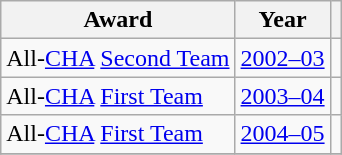<table class="wikitable">
<tr>
<th>Award</th>
<th>Year</th>
<th></th>
</tr>
<tr>
<td>All-<a href='#'>CHA</a> <a href='#'>Second Team</a></td>
<td><a href='#'>2002–03</a></td>
<td></td>
</tr>
<tr>
<td>All-<a href='#'>CHA</a> <a href='#'>First Team</a></td>
<td><a href='#'>2003–04</a></td>
<td></td>
</tr>
<tr>
<td>All-<a href='#'>CHA</a> <a href='#'>First Team</a></td>
<td><a href='#'>2004–05</a></td>
<td></td>
</tr>
<tr>
</tr>
</table>
